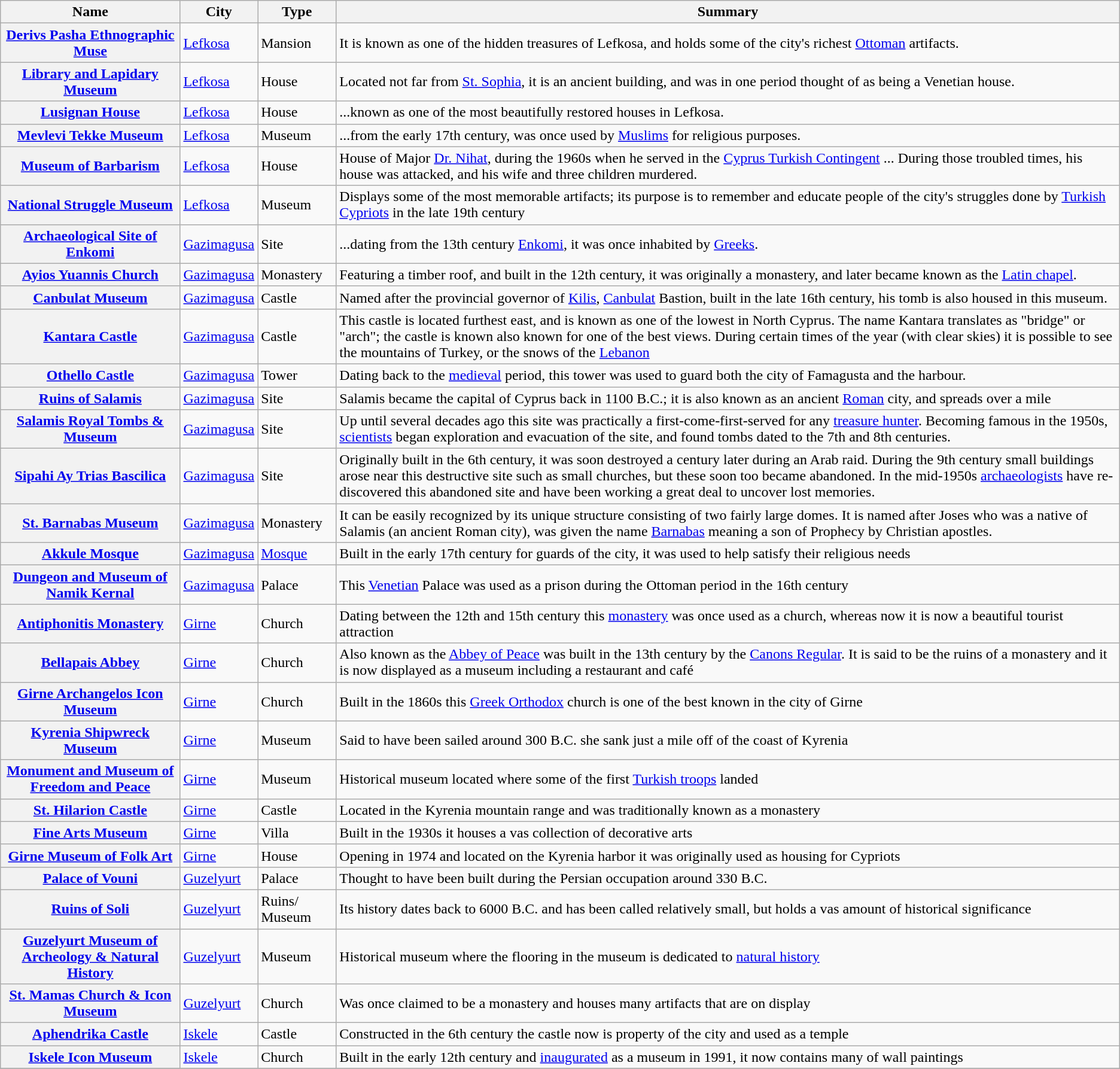<table class="wikitable sortable">
<tr>
<th>Name</th>
<th>City</th>
<th>Type</th>
<th>Summary</th>
</tr>
<tr>
<th><a href='#'>Derivs Pasha Ethnographic Muse</a></th>
<td><a href='#'>Lefkosa</a></td>
<td>Mansion</td>
<td>It is known as one of the hidden treasures of Lefkosa, and holds some of the city's richest <a href='#'>Ottoman</a> artifacts.</td>
</tr>
<tr>
<th><a href='#'>Library and Lapidary Museum</a></th>
<td><a href='#'>Lefkosa</a></td>
<td>House</td>
<td>Located not far from <a href='#'>St. Sophia</a>, it is an ancient building, and was in one period thought of as being a Venetian house.</td>
</tr>
<tr>
<th><a href='#'>Lusignan House</a></th>
<td><a href='#'>Lefkosa</a></td>
<td>House</td>
<td>...known as one of the most beautifully restored houses in Lefkosa.</td>
</tr>
<tr>
<th><a href='#'>Mevlevi Tekke Museum</a></th>
<td><a href='#'>Lefkosa</a></td>
<td>Museum</td>
<td>...from the early 17th century, was once used by <a href='#'>Muslims</a> for religious purposes.</td>
</tr>
<tr>
<th><a href='#'>Museum of Barbarism</a></th>
<td><a href='#'>Lefkosa</a></td>
<td>House</td>
<td>House of Major <a href='#'>Dr. Nihat</a>, during the 1960s when he served in the <a href='#'>Cyprus Turkish Contingent</a> ... During those troubled times, his house was attacked, and his wife and three children murdered.</td>
</tr>
<tr>
<th><a href='#'>National Struggle Museum</a></th>
<td><a href='#'>Lefkosa</a></td>
<td>Museum</td>
<td>Displays some of the most memorable artifacts; its purpose is to remember and educate people of the city's struggles done by <a href='#'>Turkish Cypriots</a> in the late 19th century</td>
</tr>
<tr>
<th><a href='#'>Archaeological Site of Enkomi</a></th>
<td><a href='#'>Gazimagusa</a></td>
<td>Site</td>
<td>...dating from the 13th century <a href='#'>Enkomi</a>, it was once inhabited by <a href='#'>Greeks</a>.</td>
</tr>
<tr>
<th><a href='#'>Ayios Yuannis Church</a></th>
<td><a href='#'>Gazimagusa</a></td>
<td>Monastery</td>
<td>Featuring a timber roof, and built in the 12th century, it was originally a monastery, and later became known as the <a href='#'>Latin chapel</a>.</td>
</tr>
<tr>
<th><a href='#'>Canbulat Museum</a></th>
<td><a href='#'>Gazimagusa</a></td>
<td>Castle</td>
<td>Named after the provincial governor of <a href='#'>Kilis</a>, <a href='#'>Canbulat</a> Bastion, built in the late 16th century, his tomb is also housed in this museum.</td>
</tr>
<tr>
<th><a href='#'>Kantara Castle</a></th>
<td><a href='#'>Gazimagusa</a></td>
<td>Castle</td>
<td>This castle is located furthest east, and is known as one of the lowest in North Cyprus. The name Kantara translates as "bridge" or "arch"; the castle is known also known  for one of the best views. During certain times of the year (with clear skies) it is possible to see the mountains of Turkey, or  the snows of the <a href='#'>Lebanon</a></td>
</tr>
<tr>
<th><a href='#'>Othello Castle</a></th>
<td><a href='#'>Gazimagusa</a></td>
<td>Tower</td>
<td>Dating back to the <a href='#'>medieval</a> period, this tower was used to guard both the city of Famagusta and the harbour.</td>
</tr>
<tr>
<th><a href='#'>Ruins of Salamis</a></th>
<td><a href='#'>Gazimagusa</a></td>
<td>Site</td>
<td>Salamis became the capital of Cyprus back in 1100 B.C.; it is also known as an ancient <a href='#'>Roman</a> city, and spreads over a mile</td>
</tr>
<tr>
<th><a href='#'>Salamis Royal Tombs & Museum</a></th>
<td><a href='#'>Gazimagusa</a></td>
<td>Site</td>
<td>Up until several decades ago this site was practically a first-come-first-served for any  <a href='#'>treasure hunter</a>. Becoming famous in the 1950s, <a href='#'>scientists</a> began exploration and evacuation of the site, and found tombs dated to the 7th and 8th centuries.</td>
</tr>
<tr>
<th><a href='#'>Sipahi Ay Trias Bascilica</a></th>
<td><a href='#'>Gazimagusa</a></td>
<td>Site</td>
<td>Originally built in the 6th century, it was soon destroyed a century later during an Arab raid. During the 9th century small buildings arose near this destructive site such as small churches, but these soon too became abandoned. In the mid-1950s <a href='#'>archaeologists</a> have re-discovered this abandoned site and have been working a great deal to uncover lost memories.</td>
</tr>
<tr>
<th><a href='#'>St. Barnabas Museum</a></th>
<td><a href='#'>Gazimagusa</a></td>
<td>Monastery</td>
<td>It can be easily recognized by its unique structure consisting of two fairly large domes. It is named after Joses who was a native of Salamis (an ancient Roman city), was given the name <a href='#'>Barnabas</a> meaning a son of Prophecy by Christian apostles.</td>
</tr>
<tr>
<th><a href='#'>Akkule Mosque</a></th>
<td><a href='#'>Gazimagusa</a></td>
<td><a href='#'>Mosque</a></td>
<td>Built in the early 17th century for guards of the city, it was used to help satisfy their religious needs</td>
</tr>
<tr>
<th><a href='#'>Dungeon and Museum of Namik Kernal</a></th>
<td><a href='#'>Gazimagusa</a></td>
<td>Palace</td>
<td>This <a href='#'>Venetian</a> Palace was used as a prison during the Ottoman period in the 16th century</td>
</tr>
<tr>
<th><a href='#'>Antiphonitis Monastery</a></th>
<td><a href='#'>Girne</a></td>
<td>Church</td>
<td>Dating between the 12th and 15th century this <a href='#'>monastery</a> was once used as a church, whereas now it is now a beautiful tourist attraction</td>
</tr>
<tr>
<th><a href='#'>Bellapais Abbey</a></th>
<td><a href='#'>Girne</a></td>
<td>Church</td>
<td>Also known as the <a href='#'>Abbey of Peace</a> was built in the 13th century by the <a href='#'>Canons Regular</a>. It is said to be the ruins of a monastery and it is now displayed as a museum including a restaurant and café</td>
</tr>
<tr>
<th><a href='#'>Girne Archangelos Icon Museum</a></th>
<td><a href='#'>Girne</a></td>
<td>Church</td>
<td>Built in the 1860s this <a href='#'>Greek Orthodox</a> church is one of the best known in the city of Girne</td>
</tr>
<tr>
<th><a href='#'>Kyrenia Shipwreck Museum</a></th>
<td><a href='#'>Girne</a></td>
<td>Museum</td>
<td>Said to have been sailed around 300 B.C. she sank just a mile off of the coast of Kyrenia</td>
</tr>
<tr>
<th><a href='#'>Monument and Museum of Freedom and Peace</a></th>
<td><a href='#'>Girne</a></td>
<td>Museum</td>
<td>Historical museum located where some of the first <a href='#'>Turkish troops</a> landed</td>
</tr>
<tr>
<th><a href='#'>St. Hilarion Castle</a></th>
<td><a href='#'>Girne</a></td>
<td>Castle</td>
<td>Located in the Kyrenia mountain range and was traditionally known as a monastery</td>
</tr>
<tr>
<th><a href='#'>Fine Arts Museum</a></th>
<td><a href='#'>Girne</a></td>
<td>Villa</td>
<td>Built in the 1930s it houses a vas collection of decorative arts</td>
</tr>
<tr>
<th><a href='#'>Girne Museum of Folk Art</a></th>
<td><a href='#'>Girne</a></td>
<td>House</td>
<td>Opening in 1974 and located on the Kyrenia harbor it was originally used as housing for Cypriots</td>
</tr>
<tr>
<th><a href='#'>Palace of Vouni</a></th>
<td><a href='#'>Guzelyurt</a></td>
<td>Palace</td>
<td>Thought to have been built during the Persian occupation around 330 B.C.</td>
</tr>
<tr>
<th><a href='#'>Ruins of Soli</a></th>
<td><a href='#'>Guzelyurt</a></td>
<td>Ruins/ Museum</td>
<td>Its history dates back to 6000 B.C. and has been called relatively small, but holds a vas amount of historical significance</td>
</tr>
<tr>
<th><a href='#'>Guzelyurt Museum of Archeology & Natural History</a></th>
<td><a href='#'>Guzelyurt</a></td>
<td>Museum</td>
<td>Historical museum where the flooring in the museum is dedicated to <a href='#'>natural history</a></td>
</tr>
<tr>
<th><a href='#'>St. Mamas Church & Icon Museum</a></th>
<td><a href='#'>Guzelyurt</a></td>
<td>Church</td>
<td>Was once claimed to be a monastery and houses many artifacts that are on display</td>
</tr>
<tr>
<th><a href='#'>Aphendrika Castle</a></th>
<td><a href='#'>Iskele</a></td>
<td>Castle</td>
<td>Constructed in the 6th century the castle now is property of the city and used as a temple</td>
</tr>
<tr>
<th><a href='#'>Iskele Icon Museum</a></th>
<td><a href='#'>Iskele</a></td>
<td>Church</td>
<td>Built in the early 12th century and <a href='#'>inaugurated</a> as a museum in 1991, it now contains many of wall paintings</td>
</tr>
<tr>
</tr>
</table>
